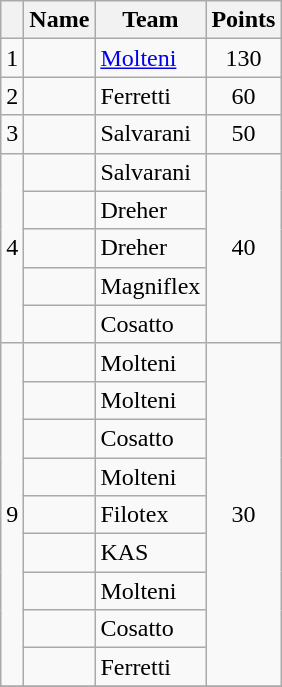<table class="wikitable">
<tr>
<th></th>
<th>Name</th>
<th>Team</th>
<th>Points</th>
</tr>
<tr>
<td style="text-align:center">1</td>
<td></td>
<td><a href='#'>Molteni</a></td>
<td style="text-align:center">130</td>
</tr>
<tr>
<td style="text-align:center">2</td>
<td></td>
<td>Ferretti</td>
<td style="text-align:center">60</td>
</tr>
<tr>
<td style="text-align:center">3</td>
<td></td>
<td>Salvarani</td>
<td style="text-align:center">50</td>
</tr>
<tr>
<td style="text-align:center" rowspan="5">4</td>
<td></td>
<td>Salvarani</td>
<td style="text-align:center" rowspan="5">40</td>
</tr>
<tr>
<td></td>
<td>Dreher</td>
</tr>
<tr>
<td></td>
<td>Dreher</td>
</tr>
<tr>
<td></td>
<td>Magniflex</td>
</tr>
<tr>
<td></td>
<td>Cosatto</td>
</tr>
<tr>
<td style="text-align:center" rowspan="9">9</td>
<td></td>
<td>Molteni</td>
<td style="text-align:center" rowspan="9">30</td>
</tr>
<tr>
<td></td>
<td>Molteni</td>
</tr>
<tr>
<td></td>
<td>Cosatto</td>
</tr>
<tr>
<td></td>
<td>Molteni</td>
</tr>
<tr>
<td></td>
<td>Filotex</td>
</tr>
<tr>
<td></td>
<td>KAS</td>
</tr>
<tr>
<td></td>
<td>Molteni</td>
</tr>
<tr>
<td></td>
<td>Cosatto</td>
</tr>
<tr>
<td></td>
<td>Ferretti</td>
</tr>
<tr>
</tr>
</table>
